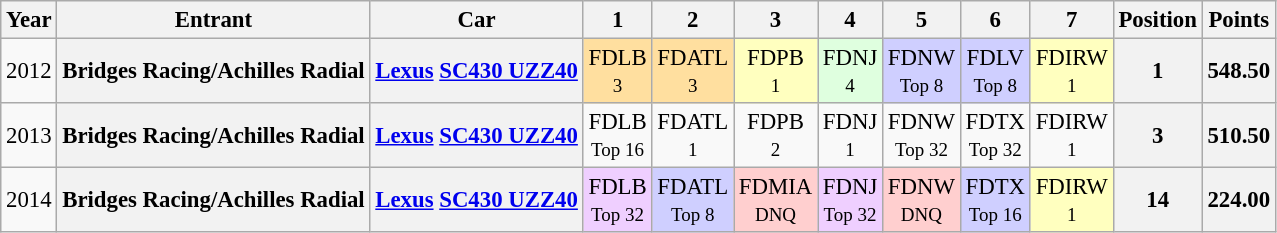<table class="wikitable" style="text-align:center; font-size:95%">
<tr>
<th>Year</th>
<th>Entrant</th>
<th>Car</th>
<th>1</th>
<th>2</th>
<th>3</th>
<th>4</th>
<th>5</th>
<th>6</th>
<th>7</th>
<th>Position</th>
<th>Points</th>
</tr>
<tr>
<td>2012</td>
<th>Bridges Racing/Achilles Radial</th>
<th><a href='#'>Lexus</a> <a href='#'>SC430 UZZ40</a></th>
<td style="background:#FFDF9F;">FDLB<br><small>3</small></td>
<td style="background:#FFDF9F;">FDATL<br><small>3</small></td>
<td style="background:#FFFFBF;">FDPB<br><small>1</small></td>
<td style="background:#DFFFDF;">FDNJ<br><small>4</small></td>
<td style="background:#CFCFFF;">FDNW<br><small>Top 8</small></td>
<td style="background:#CFCFFF;">FDLV<br><small>Top 8</small></td>
<td style="background:#FFFFBF;">FDIRW<br><small>1</small></td>
<th>1</th>
<th>548.50</th>
</tr>
<tr>
<td>2013</td>
<th>Bridges Racing/Achilles Radial</th>
<th><a href='#'>Lexus</a> <a href='#'>SC430 UZZ40</a></th>
<td>FDLB<br><small>Top 16</small></td>
<td>FDATL<br><small>1</small></td>
<td>FDPB<br><small>2</small></td>
<td>FDNJ<br><small>1</small></td>
<td>FDNW<br><small>Top 32</small></td>
<td>FDTX<br><small>Top 32</small></td>
<td>FDIRW<br><small>1</small></td>
<th>3</th>
<th>510.50</th>
</tr>
<tr>
<td>2014</td>
<th>Bridges Racing/Achilles Radial</th>
<th><a href='#'>Lexus</a> <a href='#'>SC430 UZZ40</a></th>
<td style="background:#EFCFFF;">FDLB<br><small>Top 32</small></td>
<td style="background:#CFCFFF;">FDATL<br><small>Top 8</small></td>
<td style="background:#FFCFCF;">FDMIA<br><small>DNQ</small></td>
<td style="background:#EFCFFF;">FDNJ<br><small>Top 32</small></td>
<td style="background:#FFCFCF;">FDNW<br><small>DNQ</small></td>
<td style="background:#CFCFFF;">FDTX<br><small>Top 16</small></td>
<td style="background:#FFFFBF;">FDIRW<br><small>1</small></td>
<th>14</th>
<th>224.00</th>
</tr>
</table>
